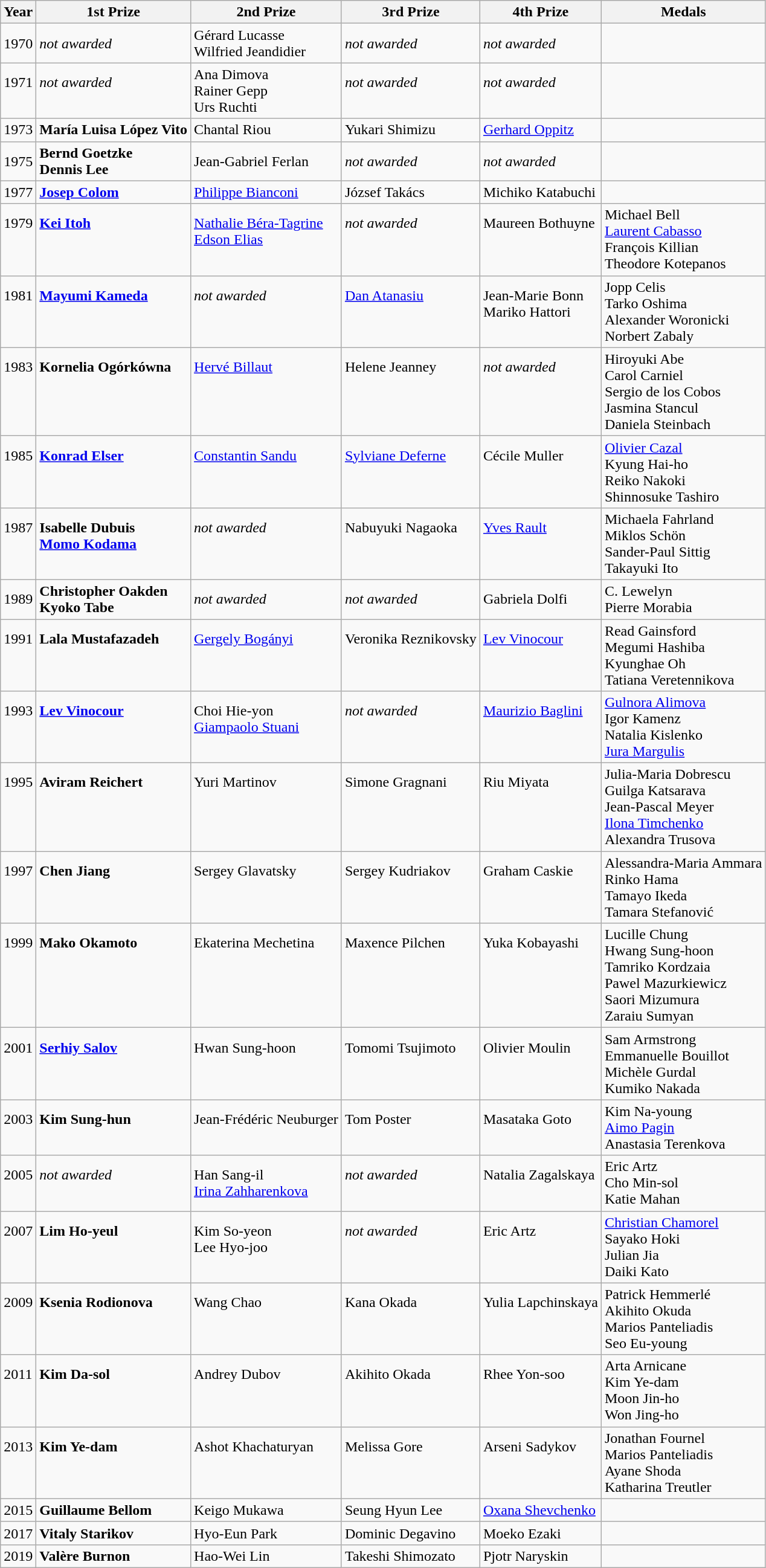<table class="wikitable">
<tr>
<th>Year</th>
<th>1st Prize</th>
<th>2nd Prize</th>
<th>3rd Prize</th>
<th>4th Prize</th>
<th>Medals</th>
</tr>
<tr>
<td>1970</td>
<td><em>not awarded</em><br></td>
<td> Gérard Lucasse<br> Wilfried Jeandidier</td>
<td><em>not awarded</em><br></td>
<td><em>not awarded</em><br></td>
<td></td>
</tr>
<tr>
<td>1971<br><br></td>
<td><em>not awarded</em><br><br></td>
<td> Ana Dimova<br> Rainer Gepp<br> Urs Ruchti</td>
<td><em>not awarded</em><br><br></td>
<td><em>not awarded</em><br><br></td>
<td></td>
</tr>
<tr>
<td>1973</td>
<td> <strong>María Luisa López Vito</strong></td>
<td> Chantal Riou</td>
<td> Yukari Shimizu</td>
<td> <a href='#'>Gerhard Oppitz</a></td>
<td></td>
</tr>
<tr>
<td>1975<br></td>
<td> <strong>Bernd Goetzke</strong><br> <strong>Dennis Lee</strong></td>
<td> Jean-Gabriel Ferlan<br></td>
<td><em>not awarded</em><br></td>
<td><em>not awarded</em><br></td>
<td></td>
</tr>
<tr>
<td>1977</td>
<td> <strong><a href='#'>Josep Colom</a></strong></td>
<td> <a href='#'>Philippe Bianconi</a></td>
<td> József Takács</td>
<td> Michiko Katabuchi</td>
<td></td>
</tr>
<tr>
<td>1979<br><br><br></td>
<td> <strong><a href='#'>Kei Itoh</a></strong><br><br><br></td>
<td> <a href='#'>Nathalie Béra-Tagrine</a><br> <a href='#'>Edson Elias</a><br><br></td>
<td><em>not awarded</em><br><br><br></td>
<td> Maureen Bothuyne<br><br><br></td>
<td> Michael Bell<br> <a href='#'>Laurent Cabasso</a><br> François Killian<br> Theodore Kotepanos</td>
</tr>
<tr>
<td>1981<br><br><br></td>
<td> <strong><a href='#'>Mayumi Kameda</a></strong><br><br><br></td>
<td><em>not awarded</em><br><br><br></td>
<td> <a href='#'>Dan Atanasiu</a><br><br><br></td>
<td> Jean-Marie Bonn<br> Mariko Hattori<br><br></td>
<td> Jopp Celis<br> Tarko Oshima<br> Alexander Woronicki<br> Norbert Zabaly</td>
</tr>
<tr>
<td>1983<br><br><br><br></td>
<td> <strong>Kornelia Ogórkówna</strong><br><br><br><br></td>
<td> <a href='#'>Hervé Billaut</a><br><br><br><br></td>
<td> Helene Jeanney<br><br><br><br></td>
<td><em>not awarded</em><br><br><br><br></td>
<td> Hiroyuki Abe<br> Carol Carniel<br> Sergio de los Cobos<br> Jasmina Stancul<br> Daniela Steinbach</td>
</tr>
<tr>
<td>1985<br><br><br></td>
<td> <strong><a href='#'>Konrad Elser</a></strong><br><br><br></td>
<td> <a href='#'>Constantin Sandu</a><br><br><br></td>
<td> <a href='#'>Sylviane Deferne</a><br><br><br></td>
<td> Cécile Muller<br><br><br></td>
<td> <a href='#'>Olivier Cazal</a><br> Kyung Hai-ho<br> Reiko Nakoki<br> Shinnosuke Tashiro</td>
</tr>
<tr>
<td>1987<br><br><br></td>
<td> <strong>Isabelle Dubuis</strong><br> <strong><a href='#'>Momo Kodama</a></strong><br><br></td>
<td><em>not awarded</em><br><br><br></td>
<td> Nabuyuki Nagaoka<br><br><br></td>
<td> <a href='#'>Yves Rault</a><br><br><br></td>
<td> Michaela Fahrland<br> Miklos Schön<br> Sander-Paul Sittig<br> Takayuki Ito</td>
</tr>
<tr>
<td>1989<br></td>
<td> <strong>Christopher Oakden</strong><br> <strong>Kyoko Tabe</strong></td>
<td><em>not awarded</em><br></td>
<td><em>not awarded</em><br></td>
<td> Gabriela Dolfi<br></td>
<td> C. Lewelyn<br> Pierre Morabia</td>
</tr>
<tr>
<td>1991<br><br><br></td>
<td> <strong>Lala Mustafazadeh</strong><br><br><br></td>
<td> <a href='#'>Gergely Bogányi</a><br><br><br></td>
<td> Veronika Reznikovsky<br><br><br></td>
<td> <a href='#'>Lev Vinocour</a><br><br><br></td>
<td> Read Gainsford<br> Megumi Hashiba<br> Kyunghae Oh<br> Tatiana Veretennikova</td>
</tr>
<tr>
<td>1993<br><br><br></td>
<td> <strong><a href='#'>Lev Vinocour</a></strong><br><br><br></td>
<td> Choi Hie-yon<br> <a href='#'>Giampaolo Stuani</a><br><br></td>
<td><em>not awarded</em><br><br><br></td>
<td> <a href='#'>Maurizio Baglini</a><br><br><br></td>
<td> <a href='#'>Gulnora Alimova</a><br> Igor Kamenz<br> Natalia Kislenko<br> <a href='#'>Jura Margulis</a></td>
</tr>
<tr>
<td>1995<br><br><br><br></td>
<td> <strong>Aviram Reichert</strong><br><br><br><br></td>
<td> Yuri Martinov<br><br><br><br></td>
<td> Simone Gragnani<br><br><br><br></td>
<td> Riu Miyata<br><br><br><br></td>
<td> Julia-Maria Dobrescu<br> Guilga Katsarava<br> Jean-Pascal Meyer<br> <a href='#'>Ilona Timchenko</a><br> Alexandra Trusova</td>
</tr>
<tr>
<td>1997<br><br><br></td>
<td> <strong>Chen Jiang</strong><br><br><br></td>
<td> Sergey Glavatsky<br><br><br></td>
<td> Sergey Kudriakov<br><br><br></td>
<td> Graham Caskie<br><br><br></td>
<td> Alessandra-Maria Ammara<br> Rinko Hama<br> Tamayo Ikeda<br> Tamara Stefanović</td>
</tr>
<tr>
<td>1999<br><br><br><br><br></td>
<td> <strong>Mako Okamoto</strong><br><br><br><br><br></td>
<td> Ekaterina Mechetina<br><br><br><br><br></td>
<td> Maxence Pilchen<br><br><br><br><br></td>
<td> Yuka Kobayashi<br><br><br><br><br></td>
<td> Lucille Chung<br> Hwang Sung-hoon<br> Tamriko Kordzaia<br> Pawel Mazurkiewicz<br> Saori Mizumura<br> Zaraiu Sumyan</td>
</tr>
<tr>
<td>2001<br><br><br></td>
<td> <strong><a href='#'>Serhiy Salov</a></strong><br><br><br></td>
<td> Hwan Sung-hoon<br><br><br></td>
<td> Tomomi Tsujimoto<br><br><br></td>
<td> Olivier Moulin<br><br><br></td>
<td> Sam Armstrong<br> Emmanuelle Bouillot<br> Michèle Gurdal<br> Kumiko Nakada</td>
</tr>
<tr>
<td>2003<br><br></td>
<td> <strong>Kim Sung-hun</strong><br><br></td>
<td> Jean-Frédéric Neuburger<br><br></td>
<td> Tom Poster<br><br></td>
<td> Masataka Goto<br><br></td>
<td> Kim Na-young<br> <a href='#'>Aimo Pagin</a><br> Anastasia Terenkova</td>
</tr>
<tr>
<td>2005<br><br></td>
<td><em>not awarded</em><br><br></td>
<td> Han Sang-il<br> <a href='#'>Irina Zahharenkova</a><br></td>
<td><em>not awarded</em><br><br></td>
<td> Natalia Zagalskaya<br><br></td>
<td> Eric Artz<br> Cho Min-sol<br> Katie Mahan</td>
</tr>
<tr>
<td>2007<br><br><br></td>
<td> <strong>Lim Ho-yeul</strong><br><br><br></td>
<td> Kim So-yeon<br> Lee Hyo-joo<br><br></td>
<td><em>not awarded</em><br><br><br></td>
<td> Eric Artz<br><br><br></td>
<td> <a href='#'>Christian Chamorel</a><br> Sayako Hoki<br> Julian Jia<br> Daiki Kato</td>
</tr>
<tr>
<td>2009<br><br><br></td>
<td> <strong>Ksenia Rodionova</strong><br><br><br></td>
<td> Wang Chao<br><br><br></td>
<td> Kana Okada<br><br><br></td>
<td> Yulia Lapchinskaya<br><br><br></td>
<td> Patrick Hemmerlé<br> Akihito Okuda<br> Marios Panteliadis<br> Seo Eu-young</td>
</tr>
<tr>
<td>2011<br><br><br></td>
<td> <strong>Kim Da-sol</strong><br><br><br></td>
<td> Andrey Dubov<br><br><br></td>
<td> Akihito Okada<br><br><br></td>
<td> Rhee Yon-soo<br><br><br></td>
<td> Arta Arnicane<br> Kim Ye-dam<br> Moon Jin-ho<br> Won Jing-ho</td>
</tr>
<tr>
<td>2013<br><br><br></td>
<td> <strong>Kim Ye-dam</strong><br><br><br></td>
<td> Ashot Khachaturyan<br><br><br></td>
<td> Melissa Gore<br><br><br></td>
<td> Arseni Sadykov<br><br><br></td>
<td> Jonathan Fournel<br> Marios Panteliadis<br> Ayane Shoda<br> Katharina Treutler</td>
</tr>
<tr>
<td>2015</td>
<td> <strong>Guillaume Bellom</strong></td>
<td> Keigo Mukawa</td>
<td> Seung Hyun Lee</td>
<td> <a href='#'>Oxana Shevchenko</a></td>
<td></td>
</tr>
<tr>
<td>2017</td>
<td> <strong>Vitaly Starikov</strong></td>
<td> Hyo-Eun Park</td>
<td> Dominic Degavino</td>
<td> Moeko Ezaki</td>
<td></td>
</tr>
<tr>
<td>2019</td>
<td> <strong>Valère Burnon</strong></td>
<td> Hao-Wei Lin</td>
<td> Takeshi Shimozato</td>
<td> Pjotr Naryskin</td>
<td></td>
</tr>
</table>
